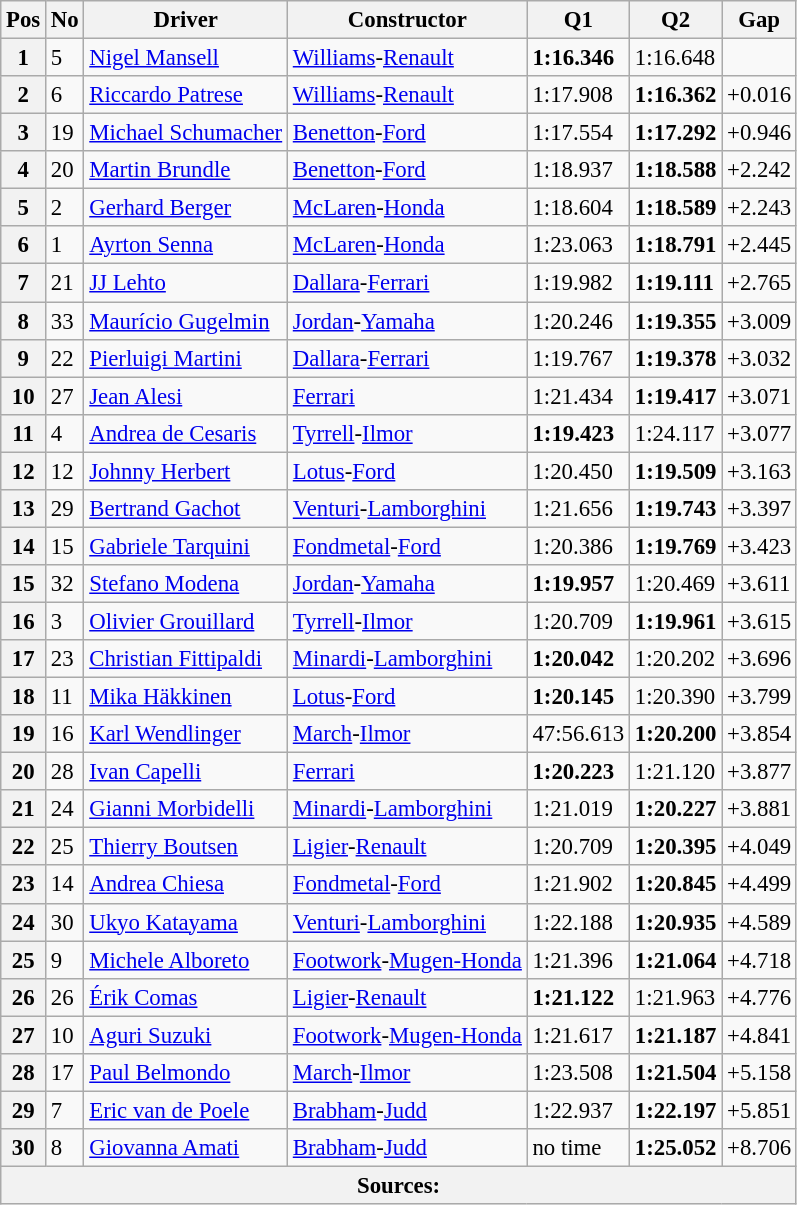<table class="wikitable sortable" style="font-size: 95%;">
<tr>
<th>Pos</th>
<th>No</th>
<th>Driver</th>
<th>Constructor</th>
<th>Q1</th>
<th>Q2</th>
<th>Gap</th>
</tr>
<tr>
<th>1</th>
<td>5</td>
<td data-sort-value="man"> <a href='#'>Nigel Mansell</a></td>
<td><a href='#'>Williams</a>-<a href='#'>Renault</a></td>
<td><strong>1:16.346</strong></td>
<td>1:16.648</td>
<td></td>
</tr>
<tr>
<th>2</th>
<td>6</td>
<td data-sort-value="pat"> <a href='#'>Riccardo Patrese</a></td>
<td><a href='#'>Williams</a>-<a href='#'>Renault</a></td>
<td>1:17.908</td>
<td><strong>1:16.362</strong></td>
<td>+0.016</td>
</tr>
<tr>
<th>3</th>
<td>19</td>
<td data-sort-value="sch"> <a href='#'>Michael Schumacher</a></td>
<td><a href='#'>Benetton</a>-<a href='#'>Ford</a></td>
<td>1:17.554</td>
<td><strong>1:17.292</strong></td>
<td>+0.946</td>
</tr>
<tr>
<th>4</th>
<td>20</td>
<td data-sort-value="bru"> <a href='#'>Martin Brundle</a></td>
<td><a href='#'>Benetton</a>-<a href='#'>Ford</a></td>
<td>1:18.937</td>
<td><strong>1:18.588</strong></td>
<td>+2.242</td>
</tr>
<tr>
<th>5</th>
<td>2</td>
<td data-sort-value="ber"> <a href='#'>Gerhard Berger</a></td>
<td><a href='#'>McLaren</a>-<a href='#'>Honda</a></td>
<td>1:18.604</td>
<td><strong>1:18.589</strong></td>
<td>+2.243</td>
</tr>
<tr>
<th>6</th>
<td>1</td>
<td data-sort-value="sen"> <a href='#'>Ayrton Senna</a></td>
<td><a href='#'>McLaren</a>-<a href='#'>Honda</a></td>
<td>1:23.063</td>
<td><strong>1:18.791</strong></td>
<td>+2.445</td>
</tr>
<tr>
<th>7</th>
<td>21</td>
<td data-sort-value="leh"> <a href='#'>JJ Lehto</a></td>
<td><a href='#'>Dallara</a>-<a href='#'>Ferrari</a></td>
<td>1:19.982</td>
<td><strong>1:19.111</strong></td>
<td>+2.765</td>
</tr>
<tr>
<th>8</th>
<td>33</td>
<td data-sort-value="gug"> <a href='#'>Maurício Gugelmin</a></td>
<td><a href='#'>Jordan</a>-<a href='#'>Yamaha</a></td>
<td>1:20.246</td>
<td><strong>1:19.355</strong></td>
<td>+3.009</td>
</tr>
<tr>
<th>9</th>
<td>22</td>
<td data-sort-value="mar"> <a href='#'>Pierluigi Martini</a></td>
<td><a href='#'>Dallara</a>-<a href='#'>Ferrari</a></td>
<td>1:19.767</td>
<td><strong>1:19.378</strong></td>
<td>+3.032</td>
</tr>
<tr>
<th>10</th>
<td>27</td>
<td data-sort-value="ale"> <a href='#'>Jean Alesi</a></td>
<td><a href='#'>Ferrari</a></td>
<td>1:21.434</td>
<td><strong>1:19.417</strong></td>
<td>+3.071</td>
</tr>
<tr>
<th>11</th>
<td>4</td>
<td data-sort-value="ces"> <a href='#'>Andrea de Cesaris</a></td>
<td><a href='#'>Tyrrell</a>-<a href='#'>Ilmor</a></td>
<td><strong>1:19.423</strong></td>
<td>1:24.117</td>
<td>+3.077</td>
</tr>
<tr>
<th>12</th>
<td>12</td>
<td data-sort-value="her"> <a href='#'>Johnny Herbert</a></td>
<td><a href='#'>Lotus</a>-<a href='#'>Ford</a></td>
<td>1:20.450</td>
<td><strong>1:19.509</strong></td>
<td>+3.163</td>
</tr>
<tr>
<th>13</th>
<td>29</td>
<td data-sort-value="gac"> <a href='#'>Bertrand Gachot</a></td>
<td><a href='#'>Venturi</a>-<a href='#'>Lamborghini</a></td>
<td>1:21.656</td>
<td><strong>1:19.743</strong></td>
<td>+3.397</td>
</tr>
<tr>
<th>14</th>
<td>15</td>
<td data-sort-value="tar"> <a href='#'>Gabriele Tarquini</a></td>
<td><a href='#'>Fondmetal</a>-<a href='#'>Ford</a></td>
<td>1:20.386</td>
<td><strong>1:19.769</strong></td>
<td>+3.423</td>
</tr>
<tr>
<th>15</th>
<td>32</td>
<td data-sort-value="mod"> <a href='#'>Stefano Modena</a></td>
<td><a href='#'>Jordan</a>-<a href='#'>Yamaha</a></td>
<td><strong>1:19.957</strong></td>
<td>1:20.469</td>
<td>+3.611</td>
</tr>
<tr>
<th>16</th>
<td>3</td>
<td data-sort-value="gro"> <a href='#'>Olivier Grouillard</a></td>
<td><a href='#'>Tyrrell</a>-<a href='#'>Ilmor</a></td>
<td>1:20.709</td>
<td><strong>1:19.961</strong></td>
<td>+3.615</td>
</tr>
<tr>
<th>17</th>
<td>23</td>
<td data-sort-value="fit"> <a href='#'>Christian Fittipaldi</a></td>
<td><a href='#'>Minardi</a>-<a href='#'>Lamborghini</a></td>
<td><strong>1:20.042</strong></td>
<td>1:20.202</td>
<td>+3.696</td>
</tr>
<tr>
<th>18</th>
<td>11</td>
<td data-sort-value="hak"> <a href='#'>Mika Häkkinen</a></td>
<td><a href='#'>Lotus</a>-<a href='#'>Ford</a></td>
<td><strong>1:20.145</strong></td>
<td>1:20.390</td>
<td>+3.799</td>
</tr>
<tr>
<th>19</th>
<td>16</td>
<td data-sort-value="wen"> <a href='#'>Karl Wendlinger</a></td>
<td><a href='#'>March</a>-<a href='#'>Ilmor</a></td>
<td>47:56.613</td>
<td><strong>1:20.200</strong></td>
<td>+3.854</td>
</tr>
<tr>
<th>20</th>
<td>28</td>
<td data-sort-value="cap"> <a href='#'>Ivan Capelli</a></td>
<td><a href='#'>Ferrari</a></td>
<td><strong>1:20.223</strong></td>
<td>1:21.120</td>
<td>+3.877</td>
</tr>
<tr>
<th>21</th>
<td>24</td>
<td data-sort-value="mor"> <a href='#'>Gianni Morbidelli</a></td>
<td><a href='#'>Minardi</a>-<a href='#'>Lamborghini</a></td>
<td>1:21.019</td>
<td><strong>1:20.227</strong></td>
<td>+3.881</td>
</tr>
<tr>
<th>22</th>
<td>25</td>
<td data-sort-value="bou"> <a href='#'>Thierry Boutsen</a></td>
<td><a href='#'>Ligier</a>-<a href='#'>Renault</a></td>
<td>1:20.709</td>
<td><strong>1:20.395</strong></td>
<td>+4.049</td>
</tr>
<tr>
<th>23</th>
<td>14</td>
<td data-sort-value="chi"> <a href='#'>Andrea Chiesa</a></td>
<td><a href='#'>Fondmetal</a>-<a href='#'>Ford</a></td>
<td>1:21.902</td>
<td><strong>1:20.845</strong></td>
<td>+4.499</td>
</tr>
<tr>
<th>24</th>
<td>30</td>
<td data-sort-value="kat"> <a href='#'>Ukyo Katayama</a></td>
<td><a href='#'>Venturi</a>-<a href='#'>Lamborghini</a></td>
<td>1:22.188</td>
<td><strong>1:20.935</strong></td>
<td>+4.589</td>
</tr>
<tr>
<th>25</th>
<td>9</td>
<td data-sort-value="alb"> <a href='#'>Michele Alboreto</a></td>
<td><a href='#'>Footwork</a>-<a href='#'>Mugen-Honda</a></td>
<td>1:21.396</td>
<td><strong>1:21.064</strong></td>
<td>+4.718</td>
</tr>
<tr>
<th>26</th>
<td>26</td>
<td data-sort-value="com"> <a href='#'>Érik Comas</a></td>
<td><a href='#'>Ligier</a>-<a href='#'>Renault</a></td>
<td><strong>1:21.122</strong></td>
<td>1:21.963</td>
<td>+4.776</td>
</tr>
<tr>
<th>27</th>
<td>10</td>
<td data-sort-value="suz"> <a href='#'>Aguri Suzuki</a></td>
<td><a href='#'>Footwork</a>-<a href='#'>Mugen-Honda</a></td>
<td>1:21.617</td>
<td><strong>1:21.187</strong></td>
<td>+4.841</td>
</tr>
<tr>
<th>28</th>
<td>17</td>
<td data-sort-value="bel"> <a href='#'>Paul Belmondo</a></td>
<td><a href='#'>March</a>-<a href='#'>Ilmor</a></td>
<td>1:23.508</td>
<td><strong>1:21.504</strong></td>
<td>+5.158</td>
</tr>
<tr>
<th>29</th>
<td>7</td>
<td data-sort-value="vdp"> <a href='#'>Eric van de Poele</a></td>
<td><a href='#'>Brabham</a>-<a href='#'>Judd</a></td>
<td>1:22.937</td>
<td><strong>1:22.197</strong></td>
<td>+5.851</td>
</tr>
<tr>
<th>30</th>
<td>8</td>
<td data-sort-value="ama"> <a href='#'>Giovanna Amati</a></td>
<td><a href='#'>Brabham</a>-<a href='#'>Judd</a></td>
<td>no time</td>
<td><strong>1:25.052</strong></td>
<td>+8.706</td>
</tr>
<tr>
<th colspan="7">Sources:</th>
</tr>
</table>
